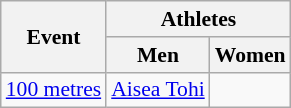<table class=wikitable style="font-size:90%">
<tr>
<th rowspan=2>Event</th>
<th colspan=2>Athletes</th>
</tr>
<tr>
<th>Men</th>
<th>Women</th>
</tr>
<tr>
<td><a href='#'>100 metres</a></td>
<td><a href='#'>Aisea Tohi</a></td>
<td></td>
</tr>
</table>
